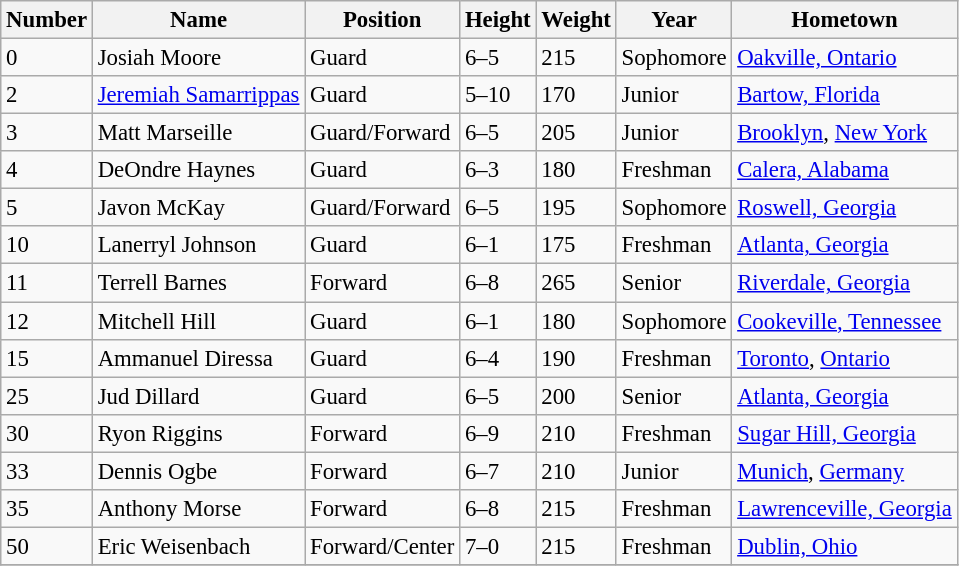<table class="wikitable" style="font-size: 95%;">
<tr>
<th>Number</th>
<th>Name</th>
<th>Position</th>
<th>Height</th>
<th>Weight</th>
<th>Year</th>
<th>Hometown</th>
</tr>
<tr>
<td>0</td>
<td>Josiah Moore</td>
<td>Guard</td>
<td>6–5</td>
<td>215</td>
<td>Sophomore</td>
<td><a href='#'>Oakville, Ontario</a></td>
</tr>
<tr>
<td>2</td>
<td><a href='#'>Jeremiah Samarrippas</a></td>
<td>Guard</td>
<td>5–10</td>
<td>170</td>
<td>Junior</td>
<td><a href='#'>Bartow, Florida</a></td>
</tr>
<tr>
<td>3</td>
<td>Matt Marseille</td>
<td>Guard/Forward</td>
<td>6–5</td>
<td>205</td>
<td>Junior</td>
<td><a href='#'>Brooklyn</a>, <a href='#'>New York</a></td>
</tr>
<tr>
<td>4</td>
<td>DeOndre Haynes</td>
<td>Guard</td>
<td>6–3</td>
<td>180</td>
<td>Freshman</td>
<td><a href='#'>Calera, Alabama</a></td>
</tr>
<tr>
<td>5</td>
<td>Javon McKay</td>
<td>Guard/Forward</td>
<td>6–5</td>
<td>195</td>
<td>Sophomore</td>
<td><a href='#'>Roswell, Georgia</a></td>
</tr>
<tr>
<td>10</td>
<td>Lanerryl Johnson</td>
<td>Guard</td>
<td>6–1</td>
<td>175</td>
<td>Freshman</td>
<td><a href='#'>Atlanta, Georgia</a></td>
</tr>
<tr>
<td>11</td>
<td>Terrell Barnes</td>
<td>Forward</td>
<td>6–8</td>
<td>265</td>
<td>Senior</td>
<td><a href='#'>Riverdale, Georgia</a></td>
</tr>
<tr>
<td>12</td>
<td>Mitchell Hill</td>
<td>Guard</td>
<td>6–1</td>
<td>180</td>
<td>Sophomore</td>
<td><a href='#'>Cookeville, Tennessee</a></td>
</tr>
<tr>
<td>15</td>
<td>Ammanuel Diressa</td>
<td>Guard</td>
<td>6–4</td>
<td>190</td>
<td>Freshman</td>
<td><a href='#'>Toronto</a>, <a href='#'>Ontario</a></td>
</tr>
<tr>
<td>25</td>
<td>Jud Dillard</td>
<td>Guard</td>
<td>6–5</td>
<td>200</td>
<td>Senior</td>
<td><a href='#'>Atlanta, Georgia</a></td>
</tr>
<tr>
<td>30</td>
<td>Ryon Riggins</td>
<td>Forward</td>
<td>6–9</td>
<td>210</td>
<td>Freshman</td>
<td><a href='#'>Sugar Hill, Georgia</a></td>
</tr>
<tr>
<td>33</td>
<td>Dennis Ogbe</td>
<td>Forward</td>
<td>6–7</td>
<td>210</td>
<td>Junior</td>
<td><a href='#'>Munich</a>, <a href='#'>Germany</a></td>
</tr>
<tr>
<td>35</td>
<td>Anthony Morse</td>
<td>Forward</td>
<td>6–8</td>
<td>215</td>
<td>Freshman</td>
<td><a href='#'>Lawrenceville, Georgia</a></td>
</tr>
<tr>
<td>50</td>
<td>Eric Weisenbach</td>
<td>Forward/Center</td>
<td>7–0</td>
<td>215</td>
<td>Freshman</td>
<td><a href='#'>Dublin, Ohio</a></td>
</tr>
<tr>
</tr>
</table>
